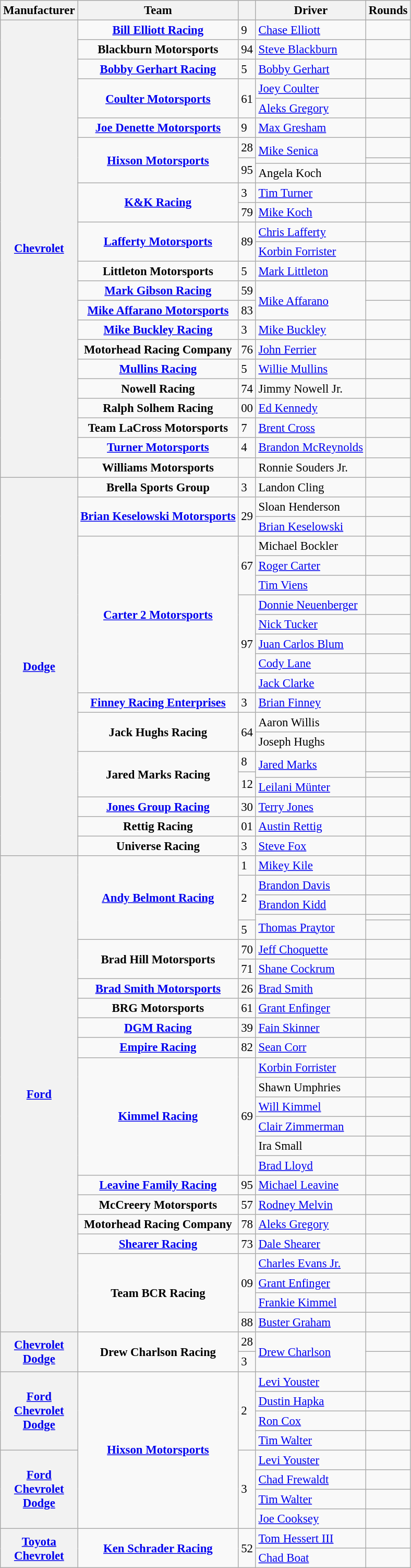<table class="wikitable" style="font-size: 95%;">
<tr>
<th>Manufacturer</th>
<th>Team</th>
<th></th>
<th>Driver</th>
<th>Rounds</th>
</tr>
<tr>
<th rowspan=24><a href='#'>Chevrolet</a></th>
<td style=text-align:center;"><strong><a href='#'>Bill Elliott Racing</a></strong></td>
<td>9</td>
<td><a href='#'>Chase Elliott</a></td>
<td></td>
</tr>
<tr>
<td style="text-align:center;"><strong>Blackburn Motorsports</strong></td>
<td>94</td>
<td><a href='#'>Steve Blackburn</a></td>
<td></td>
</tr>
<tr>
<td style="text-align:center;"><strong><a href='#'>Bobby Gerhart Racing</a></strong></td>
<td>5</td>
<td><a href='#'>Bobby Gerhart</a></td>
<td></td>
</tr>
<tr>
<td rowspan=2 style="text-align:center;"><strong><a href='#'>Coulter Motorsports</a></strong></td>
<td rowspan=2>61</td>
<td><a href='#'>Joey Coulter</a></td>
<td></td>
</tr>
<tr>
<td><a href='#'>Aleks Gregory</a></td>
<td></td>
</tr>
<tr>
<td style="text-align:center;"><strong><a href='#'>Joe Denette Motorsports</a></strong></td>
<td>9</td>
<td><a href='#'>Max Gresham</a></td>
<td></td>
</tr>
<tr>
<td rowspan=3 style="text-align:center;"><strong><a href='#'>Hixson Motorsports</a></strong></td>
<td>28</td>
<td rowspan=2><a href='#'>Mike Senica</a></td>
<td></td>
</tr>
<tr>
<td rowspan=2>95</td>
<td></td>
</tr>
<tr>
<td>Angela Koch</td>
<td></td>
</tr>
<tr>
<td rowspan=2 style="text-align:center;"><strong><a href='#'>K&K Racing</a></strong></td>
<td>3</td>
<td><a href='#'>Tim Turner</a></td>
<td></td>
</tr>
<tr>
<td>79</td>
<td><a href='#'>Mike Koch</a></td>
<td></td>
</tr>
<tr>
<td rowspan=2 style=text-align:center;"><strong><a href='#'>Lafferty Motorsports</a></strong></td>
<td rowspan=2>89</td>
<td><a href='#'>Chris Lafferty</a></td>
<td></td>
</tr>
<tr>
<td><a href='#'>Korbin Forrister</a></td>
<td></td>
</tr>
<tr>
<td style="text-align:center;"><strong>Littleton Motorsports</strong></td>
<td>5</td>
<td><a href='#'>Mark Littleton</a></td>
<td></td>
</tr>
<tr>
<td style="text-align:center;"><strong><a href='#'>Mark Gibson Racing</a></strong></td>
<td>59</td>
<td rowspan=2><a href='#'>Mike Affarano</a></td>
<td></td>
</tr>
<tr>
<td style="text-align:center;"><strong><a href='#'>Mike Affarano Motorsports</a></strong></td>
<td>83</td>
<td></td>
</tr>
<tr>
<td style="text-align:center;"><strong><a href='#'>Mike Buckley Racing</a></strong></td>
<td>3</td>
<td><a href='#'>Mike Buckley</a></td>
<td></td>
</tr>
<tr>
<td style="text-align:center;"><strong>Motorhead Racing Company</strong></td>
<td>76</td>
<td><a href='#'>John Ferrier</a></td>
<td></td>
</tr>
<tr>
<td style="text-align:center;"><strong><a href='#'>Mullins Racing</a></strong></td>
<td>5</td>
<td><a href='#'>Willie Mullins</a></td>
<td></td>
</tr>
<tr>
<td style="text-align:center;"><strong>Nowell Racing</strong></td>
<td>74</td>
<td>Jimmy Nowell Jr.</td>
<td></td>
</tr>
<tr>
<td style="text-align:center;"><strong>Ralph Solhem Racing</strong></td>
<td>00</td>
<td><a href='#'>Ed Kennedy</a></td>
<td></td>
</tr>
<tr>
<td style="text-align:center;"><strong>Team LaCross Motorsports</strong></td>
<td>7</td>
<td><a href='#'>Brent Cross</a></td>
<td></td>
</tr>
<tr>
<td style="text-align:center;"><strong><a href='#'>Turner Motorsports</a></strong></td>
<td>4</td>
<td><a href='#'>Brandon McReynolds</a></td>
<td></td>
</tr>
<tr>
<td style="text-align:center;"><strong>Williams Motorsports</strong></td>
<td></td>
<td>Ronnie Souders Jr.</td>
<td></td>
</tr>
<tr>
<th rowspan=20><a href='#'>Dodge</a></th>
<td style="text-align:center;"><strong>Brella Sports Group</strong></td>
<td>3</td>
<td>Landon Cling</td>
<td></td>
</tr>
<tr>
<td rowspan=2 style="text-align:center;"><strong><a href='#'>Brian Keselowski Motorsports</a></strong></td>
<td rowspan=2>29</td>
<td>Sloan Henderson</td>
<td></td>
</tr>
<tr>
<td><a href='#'>Brian Keselowski</a></td>
<td></td>
</tr>
<tr>
<td rowspan=8 style="text-align:center;"><strong><a href='#'>Carter 2 Motorsports</a></strong></td>
<td rowspan=3>67</td>
<td>Michael Bockler</td>
<td></td>
</tr>
<tr>
<td><a href='#'>Roger Carter</a></td>
<td></td>
</tr>
<tr>
<td><a href='#'>Tim Viens</a></td>
<td></td>
</tr>
<tr>
<td rowspan=5>97</td>
<td><a href='#'>Donnie Neuenberger</a></td>
<td></td>
</tr>
<tr>
<td><a href='#'>Nick Tucker</a></td>
<td></td>
</tr>
<tr>
<td><a href='#'>Juan Carlos Blum</a></td>
<td></td>
</tr>
<tr>
<td><a href='#'>Cody Lane</a></td>
<td></td>
</tr>
<tr>
<td><a href='#'>Jack Clarke</a></td>
<td></td>
</tr>
<tr>
<td style="text-align:center;"><strong><a href='#'>Finney Racing Enterprises</a></strong></td>
<td>3</td>
<td><a href='#'>Brian Finney</a></td>
<td></td>
</tr>
<tr>
<td rowspan=2 style="text-align:center;"><strong>Jack Hughs Racing</strong></td>
<td rowspan=2>64</td>
<td>Aaron Willis</td>
<td></td>
</tr>
<tr>
<td>Joseph Hughs</td>
<td></td>
</tr>
<tr>
<td rowspan=3 style="text-align:center;"><strong>Jared Marks Racing</strong></td>
<td>8</td>
<td rowspan=2><a href='#'>Jared Marks</a></td>
<td></td>
</tr>
<tr>
<td rowspan=2>12</td>
<td></td>
</tr>
<tr>
<td><a href='#'>Leilani Münter</a></td>
<td></td>
</tr>
<tr>
<td style="text-align:center;"><strong><a href='#'>Jones Group Racing</a></strong></td>
<td>30</td>
<td><a href='#'>Terry Jones</a></td>
<td></td>
</tr>
<tr>
<td style="text-align:center;"><strong>Rettig Racing</strong></td>
<td>01</td>
<td><a href='#'>Austin Rettig</a></td>
<td></td>
</tr>
<tr>
<td style="text-align:center;"><strong>Universe Racing</strong></td>
<td>3</td>
<td><a href='#'>Steve Fox</a></td>
<td></td>
</tr>
<tr>
<th rowspan=25><a href='#'>Ford</a></th>
<td rowspan=5 style="text-align:center;"><strong><a href='#'>Andy Belmont Racing</a></strong></td>
<td>1</td>
<td><a href='#'>Mikey Kile</a></td>
<td></td>
</tr>
<tr>
<td rowspan=3>2</td>
<td><a href='#'>Brandon Davis</a></td>
<td></td>
</tr>
<tr>
<td><a href='#'>Brandon Kidd</a></td>
<td></td>
</tr>
<tr>
<td rowspan=2><a href='#'>Thomas Praytor</a></td>
<td></td>
</tr>
<tr>
<td>5</td>
<td></td>
</tr>
<tr>
<td rowspan=2 style="text-align:center;"><strong>Brad Hill Motorsports</strong></td>
<td>70</td>
<td><a href='#'>Jeff Choquette</a></td>
<td></td>
</tr>
<tr>
<td>71</td>
<td><a href='#'>Shane Cockrum</a></td>
<td></td>
</tr>
<tr>
<td style="text-align:center;"><strong><a href='#'>Brad Smith Motorsports</a></strong></td>
<td>26</td>
<td><a href='#'>Brad Smith</a></td>
<td></td>
</tr>
<tr>
<td style="text-align:center;"><strong>BRG Motorsports</strong></td>
<td>61</td>
<td><a href='#'>Grant Enfinger</a></td>
<td></td>
</tr>
<tr>
<td style="text-align:center;"><strong><a href='#'>DGM Racing</a></strong></td>
<td>39</td>
<td><a href='#'>Fain Skinner</a></td>
<td></td>
</tr>
<tr>
<td style="text-align:center;"><strong><a href='#'>Empire Racing</a></strong></td>
<td>82</td>
<td><a href='#'>Sean Corr</a></td>
<td></td>
</tr>
<tr>
<td rowspan=6 style="text-align:center;"><strong><a href='#'>Kimmel Racing</a></strong></td>
<td rowspan=6>69</td>
<td><a href='#'>Korbin Forrister</a></td>
<td></td>
</tr>
<tr>
<td>Shawn Umphries</td>
<td></td>
</tr>
<tr>
<td><a href='#'>Will Kimmel</a></td>
<td></td>
</tr>
<tr>
<td><a href='#'>Clair Zimmerman</a></td>
<td></td>
</tr>
<tr>
<td>Ira Small</td>
<td></td>
</tr>
<tr>
<td><a href='#'>Brad Lloyd</a></td>
<td></td>
</tr>
<tr>
<td style="text-align:center;"><strong><a href='#'>Leavine Family Racing</a></strong></td>
<td>95</td>
<td><a href='#'>Michael Leavine</a></td>
<td></td>
</tr>
<tr>
<td style="text-align:center;"><strong>McCreery Motorsports</strong></td>
<td>57</td>
<td><a href='#'>Rodney Melvin</a></td>
<td></td>
</tr>
<tr>
<td style="text-align:center;"><strong>Motorhead Racing Company</strong></td>
<td>78</td>
<td><a href='#'>Aleks Gregory</a></td>
<td></td>
</tr>
<tr>
<td style="text-align:center;"><strong><a href='#'>Shearer Racing</a></strong></td>
<td>73</td>
<td><a href='#'>Dale Shearer</a></td>
<td></td>
</tr>
<tr>
<td rowspan=4 style="text-align:center;"><strong>Team BCR Racing</strong></td>
<td rowspan=3>09</td>
<td><a href='#'>Charles Evans Jr.</a></td>
<td></td>
</tr>
<tr>
<td><a href='#'>Grant Enfinger</a></td>
<td></td>
</tr>
<tr>
<td><a href='#'>Frankie Kimmel</a></td>
<td></td>
</tr>
<tr>
<td>88</td>
<td><a href='#'>Buster Graham</a></td>
<td></td>
</tr>
<tr>
<th rowspan=2><a href='#'>Chevrolet</a> <small></small> <br> <a href='#'>Dodge</a> <small></small></th>
<td rowspan=2 style="text-align:center;"><strong>Drew Charlson Racing</strong></td>
<td>28</td>
<td rowspan=2><a href='#'>Drew Charlson</a></td>
<td></td>
</tr>
<tr>
<td>3</td>
<td></td>
</tr>
<tr>
<th rowspan=4><a href='#'>Ford</a> <small></small> <br> <a href='#'>Chevrolet</a> <small></small> <br> <a href='#'>Dodge</a> <small></small></th>
<td rowspan=8 style="text-align:center;"><strong><a href='#'>Hixson Motorsports</a></strong></td>
<td rowspan=4>2</td>
<td><a href='#'>Levi Youster</a></td>
<td></td>
</tr>
<tr>
<td><a href='#'>Dustin Hapka</a></td>
<td></td>
</tr>
<tr>
<td><a href='#'>Ron Cox</a></td>
<td></td>
</tr>
<tr>
<td><a href='#'>Tim Walter</a></td>
<td></td>
</tr>
<tr>
<th rowspan=4><a href='#'>Ford</a> <small></small> <br> <a href='#'>Chevrolet</a> <small></small> <br> <a href='#'>Dodge</a> <small></small></th>
<td rowspan=4>3</td>
<td><a href='#'>Levi Youster</a></td>
<td></td>
</tr>
<tr>
<td><a href='#'>Chad Frewaldt</a></td>
<td></td>
</tr>
<tr>
<td><a href='#'>Tim Walter</a></td>
<td></td>
</tr>
<tr>
<td><a href='#'>Joe Cooksey</a></td>
<td></td>
</tr>
<tr>
<th rowspan=2><a href='#'>Toyota</a> <small></small> <br> <a href='#'>Chevrolet</a> <small></small></th>
<td rowspan=2 style="text-align:center;"><strong><a href='#'>Ken Schrader Racing</a></strong></td>
<td rowspan=2>52</td>
<td><a href='#'>Tom Hessert III</a></td>
<td></td>
</tr>
<tr>
<td><a href='#'>Chad Boat</a></td>
<td></td>
</tr>
</table>
